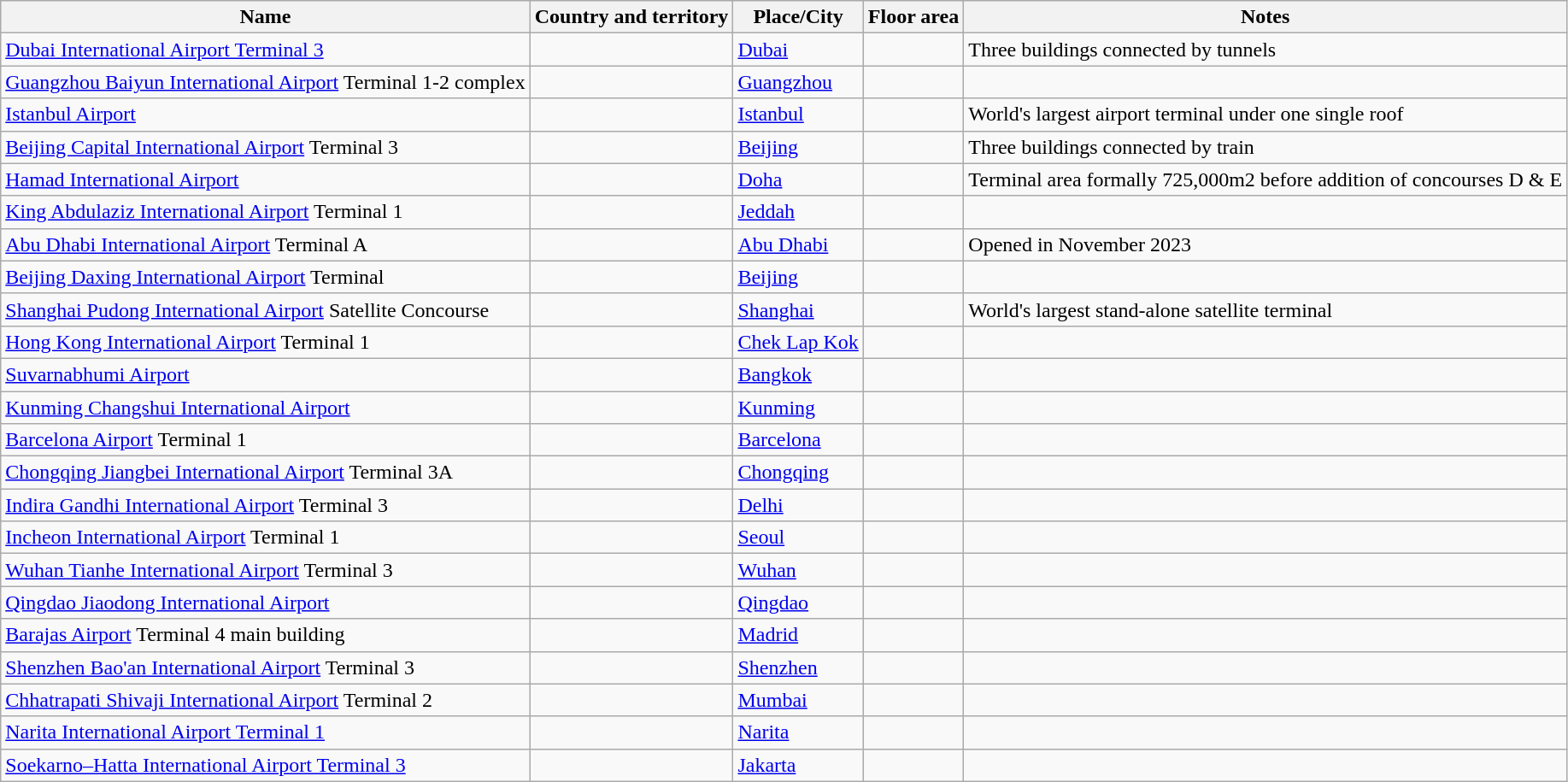<table class="wikitable sortable">
<tr>
<th>Name</th>
<th>Country and territory</th>
<th>Place/City</th>
<th data-sort-type="number">Floor area</th>
<th class="unsortable">Notes</th>
</tr>
<tr>
<td><a href='#'>Dubai International Airport Terminal 3</a></td>
<td></td>
<td><a href='#'>Dubai</a></td>
<td></td>
<td>Three buildings connected by tunnels</td>
</tr>
<tr>
<td><a href='#'>Guangzhou Baiyun International Airport</a> Terminal 1-2 complex</td>
<td></td>
<td><a href='#'>Guangzhou</a></td>
<td></td>
<td></td>
</tr>
<tr>
<td><a href='#'>Istanbul Airport</a></td>
<td></td>
<td><a href='#'>Istanbul</a></td>
<td></td>
<td>World's largest airport terminal under one single roof</td>
</tr>
<tr>
<td><a href='#'>Beijing Capital International Airport</a> Terminal 3</td>
<td></td>
<td><a href='#'>Beijing</a></td>
<td></td>
<td>Three buildings connected by train</td>
</tr>
<tr>
<td><a href='#'>Hamad International Airport</a></td>
<td></td>
<td><a href='#'>Doha</a></td>
<td></td>
<td>Terminal area formally 725,000m2 before addition of concourses D & E</td>
</tr>
<tr>
<td><a href='#'>King Abdulaziz International Airport</a> Terminal 1</td>
<td></td>
<td><a href='#'>Jeddah</a></td>
<td></td>
<td></td>
</tr>
<tr>
<td><a href='#'>Abu Dhabi International Airport</a> Terminal A</td>
<td></td>
<td><a href='#'>Abu Dhabi</a></td>
<td></td>
<td>Opened in November 2023</td>
</tr>
<tr>
<td><a href='#'>Beijing Daxing International Airport</a> Terminal</td>
<td></td>
<td><a href='#'>Beijing</a></td>
<td></td>
<td></td>
</tr>
<tr>
<td><a href='#'>Shanghai Pudong International Airport</a> Satellite Concourse</td>
<td></td>
<td><a href='#'>Shanghai</a></td>
<td></td>
<td>World's largest stand-alone satellite terminal</td>
</tr>
<tr>
<td><a href='#'>Hong Kong International Airport</a> Terminal 1</td>
<td></td>
<td><a href='#'>Chek Lap Kok</a></td>
<td></td>
<td></td>
</tr>
<tr>
<td><a href='#'>Suvarnabhumi Airport</a></td>
<td></td>
<td><a href='#'>Bangkok</a></td>
<td></td>
<td></td>
</tr>
<tr>
<td><a href='#'>Kunming Changshui International Airport</a></td>
<td></td>
<td><a href='#'>Kunming</a></td>
<td></td>
<td></td>
</tr>
<tr>
<td><a href='#'>Barcelona Airport</a> Terminal 1</td>
<td></td>
<td><a href='#'>Barcelona</a></td>
<td></td>
<td></td>
</tr>
<tr>
<td><a href='#'>Chongqing Jiangbei International Airport</a> Terminal 3A</td>
<td></td>
<td><a href='#'>Chongqing</a></td>
<td></td>
<td></td>
</tr>
<tr>
<td><a href='#'>Indira Gandhi International Airport</a> Terminal 3</td>
<td></td>
<td><a href='#'>Delhi</a></td>
<td></td>
<td></td>
</tr>
<tr>
<td><a href='#'>Incheon International Airport</a> Terminal 1</td>
<td></td>
<td><a href='#'>Seoul</a></td>
<td></td>
<td></td>
</tr>
<tr>
<td><a href='#'>Wuhan Tianhe International Airport</a> Terminal 3</td>
<td></td>
<td><a href='#'>Wuhan</a></td>
<td></td>
<td></td>
</tr>
<tr>
<td><a href='#'>Qingdao Jiaodong International Airport</a></td>
<td></td>
<td><a href='#'>Qingdao</a></td>
<td></td>
<td></td>
</tr>
<tr>
<td><a href='#'>Barajas Airport</a> Terminal 4 main building</td>
<td></td>
<td><a href='#'>Madrid</a></td>
<td></td>
<td></td>
</tr>
<tr>
<td><a href='#'>Shenzhen Bao'an International Airport</a> Terminal 3</td>
<td></td>
<td><a href='#'>Shenzhen</a></td>
<td></td>
<td></td>
</tr>
<tr>
<td><a href='#'>Chhatrapati Shivaji International Airport</a> Terminal 2</td>
<td></td>
<td><a href='#'>Mumbai</a></td>
<td></td>
<td></td>
</tr>
<tr>
<td><a href='#'>Narita International Airport Terminal 1</a></td>
<td></td>
<td><a href='#'>Narita</a></td>
<td></td>
<td></td>
</tr>
<tr>
<td><a href='#'>Soekarno–Hatta International Airport Terminal 3</a></td>
<td></td>
<td><a href='#'>Jakarta</a></td>
<td></td>
<td></td>
</tr>
</table>
